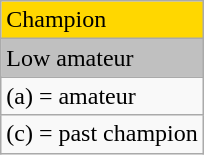<table class="wikitable">
<tr style="background:gold">
<td>Champion</td>
</tr>
<tr style="background:silver">
<td>Low amateur</td>
</tr>
<tr>
<td>(a) = amateur</td>
</tr>
<tr>
<td>(c) = past champion</td>
</tr>
</table>
